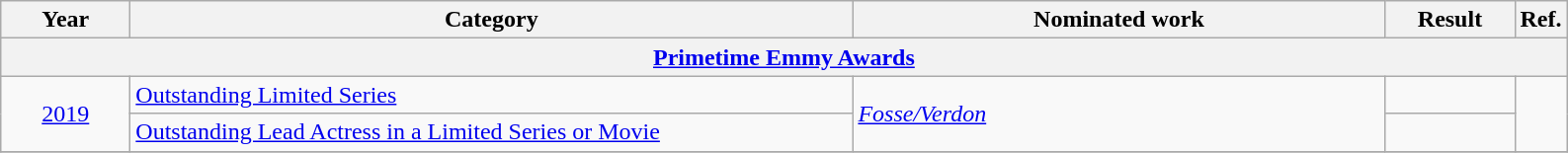<table class=wikitable>
<tr>
<th scope="col" style="width:5em;">Year</th>
<th scope="col" style="width:30em;">Category</th>
<th scope="col" style="width:22em;">Nominated work</th>
<th scope="col" style="width:5em;">Result</th>
<th>Ref.</th>
</tr>
<tr>
<th colspan=5><a href='#'>Primetime Emmy Awards</a></th>
</tr>
<tr>
<td style="text-align:center;", rowspan="2"><a href='#'>2019</a></td>
<td><a href='#'>Outstanding Limited Series</a></td>
<td rowspan="2"><em><a href='#'>Fosse/Verdon</a></em></td>
<td></td>
<td rowspan="2" style="text-align:center;"></td>
</tr>
<tr>
<td><a href='#'>Outstanding Lead Actress in a Limited Series or Movie</a></td>
<td></td>
</tr>
<tr>
</tr>
</table>
